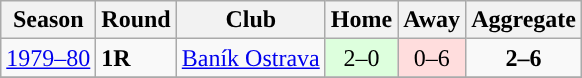<table class="wikitable">
<tr>
<th>Season</th>
<th>Round</th>
<th>Club</th>
<th>Home</th>
<th>Away</th>
<th>Aggregate</th>
</tr>
<tr>
<td><a href='#'>1979–80</a></td>
<td><strong>1R</strong></td>
<td> <a href='#'>Baník Ostrava</a></td>
<td style="text-align:center; background:#dfd;">2–0</td>
<td style="text-align:center; background:#fdd;">0–6</td>
<td style="text-align:center;"><strong>2–6</strong></td>
</tr>
<tr>
</tr>
</table>
